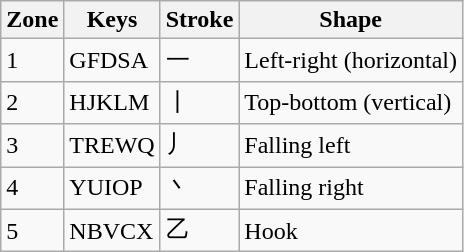<table class="wikitable">
<tr>
<th>Zone</th>
<th>Keys</th>
<th>Stroke</th>
<th>Shape</th>
</tr>
<tr>
<td>1</td>
<td>GFDSA</td>
<td>一</td>
<td>Left-right (horizontal)</td>
</tr>
<tr>
<td>2</td>
<td>HJKLM</td>
<td>丨</td>
<td>Top-bottom (vertical)</td>
</tr>
<tr>
<td>3</td>
<td>TREWQ</td>
<td>丿</td>
<td>Falling left</td>
</tr>
<tr>
<td>4</td>
<td>YUIOP</td>
<td>丶</td>
<td>Falling right</td>
</tr>
<tr>
<td>5</td>
<td>NBVCX</td>
<td>乙</td>
<td>Hook</td>
</tr>
</table>
